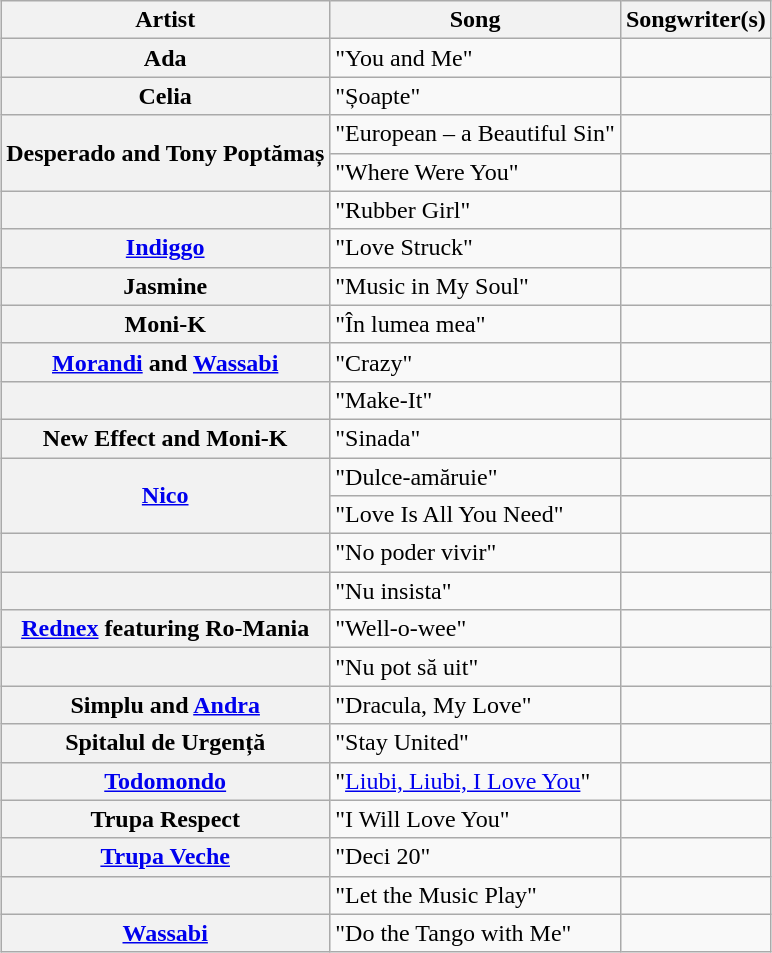<table class="wikitable sortable plainrowheaders" style="margin: 1em auto 1em auto">
<tr>
<th scope="col">Artist</th>
<th scope="col">Song</th>
<th scope=col class="unsortable">Songwriter(s)</th>
</tr>
<tr>
<th scope="row">Ada</th>
<td>"You and Me"</td>
<td></td>
</tr>
<tr>
<th scope="row">Celia</th>
<td>"Șoapte"</td>
<td></td>
</tr>
<tr>
<th scope="row" rowspan="2">Desperado and Tony Poptămaș</th>
<td>"European – a Beautiful Sin"</td>
<td></td>
</tr>
<tr>
<td>"Where Were You"</td>
<td></td>
</tr>
<tr>
<th scope="row"></th>
<td>"Rubber Girl"</td>
<td></td>
</tr>
<tr>
<th scope="row"><a href='#'>Indiggo</a></th>
<td>"Love Struck"</td>
<td></td>
</tr>
<tr>
<th scope="row">Jasmine</th>
<td>"Music in My Soul"</td>
<td></td>
</tr>
<tr>
<th scope="row">Moni-K</th>
<td>"În lumea mea"</td>
<td></td>
</tr>
<tr>
<th scope="row"><a href='#'>Morandi</a> and <a href='#'>Wassabi</a></th>
<td>"Crazy"</td>
<td></td>
</tr>
<tr>
<th scope="row"></th>
<td>"Make-It"</td>
<td></td>
</tr>
<tr>
<th scope="row">New Effect and Moni-K</th>
<td>"Sinada"</td>
<td></td>
</tr>
<tr>
<th scope="row" rowspan="2"><a href='#'>Nico</a></th>
<td>"Dulce-amăruie"</td>
<td></td>
</tr>
<tr>
<td>"Love Is All You Need"</td>
<td></td>
</tr>
<tr>
<th scope="row"></th>
<td>"No poder vivir"</td>
<td></td>
</tr>
<tr>
<th scope="row"></th>
<td>"Nu insista"</td>
<td></td>
</tr>
<tr>
<th scope="row"><a href='#'>Rednex</a> featuring Ro-Mania</th>
<td>"Well-o-wee"</td>
<td></td>
</tr>
<tr>
<th scope="row"></th>
<td>"Nu pot să uit"</td>
<td></td>
</tr>
<tr>
<th scope="row">Simplu and <a href='#'>Andra</a></th>
<td>"Dracula, My Love"</td>
<td></td>
</tr>
<tr>
<th scope="row">Spitalul de Urgență</th>
<td>"Stay United"</td>
<td></td>
</tr>
<tr>
<th scope="row"><a href='#'>Todomondo</a></th>
<td>"<a href='#'>Liubi, Liubi, I Love You</a>"</td>
<td></td>
</tr>
<tr>
<th scope="row">Trupa Respect</th>
<td>"I Will Love You"</td>
<td></td>
</tr>
<tr>
<th scope="row"><a href='#'>Trupa Veche</a></th>
<td>"Deci 20"</td>
<td></td>
</tr>
<tr>
<th scope="row"></th>
<td>"Let the Music Play"</td>
<td></td>
</tr>
<tr>
<th scope="row"><a href='#'>Wassabi</a></th>
<td>"Do the Tango with Me"</td>
<td></td>
</tr>
</table>
